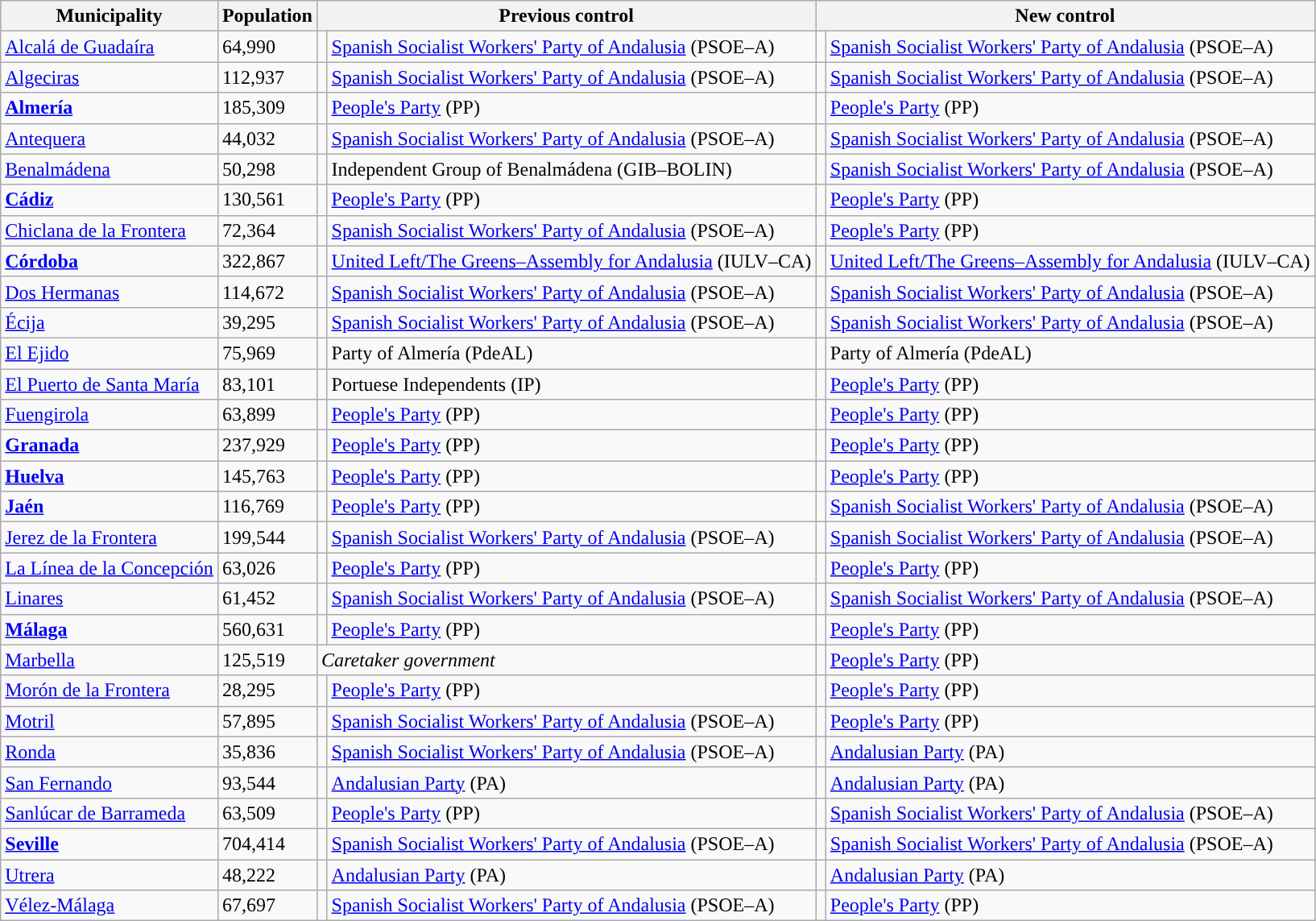<table class="wikitable sortable">
<tr>
<th>Municipality</th>
<th>Population</th>
<th colspan="2" style="width:375px;">Previous control</th>
<th colspan="2" style="width:375px;">New control</th>
</tr>
<tr>
<td><a href='#'>Alcalá de Guadaíra</a></td>
<td>64,990</td>
<td width="1" style="color:inherit;background:"></td>
<td><a href='#'>Spanish Socialist Workers' Party of Andalusia</a> (PSOE–A)</td>
<td width="1" style="color:inherit;background:"></td>
<td><a href='#'>Spanish Socialist Workers' Party of Andalusia</a> (PSOE–A)</td>
</tr>
<tr>
<td><a href='#'>Algeciras</a></td>
<td>112,937</td>
<td style="color:inherit;background:"></td>
<td><a href='#'>Spanish Socialist Workers' Party of Andalusia</a> (PSOE–A)</td>
<td style="color:inherit;background:"></td>
<td><a href='#'>Spanish Socialist Workers' Party of Andalusia</a> (PSOE–A)</td>
</tr>
<tr>
<td><strong><a href='#'>Almería</a></strong></td>
<td>185,309</td>
<td style="color:inherit;background:"></td>
<td><a href='#'>People's Party</a> (PP)</td>
<td style="color:inherit;background:"></td>
<td><a href='#'>People's Party</a> (PP)</td>
</tr>
<tr>
<td><a href='#'>Antequera</a></td>
<td>44,032</td>
<td style="color:inherit;background:"></td>
<td><a href='#'>Spanish Socialist Workers' Party of Andalusia</a> (PSOE–A)</td>
<td style="color:inherit;background:"></td>
<td><a href='#'>Spanish Socialist Workers' Party of Andalusia</a> (PSOE–A)</td>
</tr>
<tr>
<td><a href='#'>Benalmádena</a></td>
<td>50,298</td>
<td style="color:inherit;background:"></td>
<td>Independent Group of Benalmádena (GIB–BOLIN)</td>
<td style="color:inherit;background:"></td>
<td><a href='#'>Spanish Socialist Workers' Party of Andalusia</a> (PSOE–A) </td>
</tr>
<tr>
<td><strong><a href='#'>Cádiz</a></strong></td>
<td>130,561</td>
<td style="color:inherit;background:"></td>
<td><a href='#'>People's Party</a> (PP)</td>
<td style="color:inherit;background:"></td>
<td><a href='#'>People's Party</a> (PP)</td>
</tr>
<tr>
<td><a href='#'>Chiclana de la Frontera</a></td>
<td>72,364</td>
<td style="color:inherit;background:"></td>
<td><a href='#'>Spanish Socialist Workers' Party of Andalusia</a> (PSOE–A)</td>
<td style="color:inherit;background:"></td>
<td><a href='#'>People's Party</a> (PP) </td>
</tr>
<tr>
<td><strong><a href='#'>Córdoba</a></strong></td>
<td>322,867</td>
<td style="color:inherit;background:"></td>
<td><a href='#'>United Left/The Greens–Assembly for Andalusia</a> (IULV–CA)</td>
<td style="color:inherit;background:"></td>
<td><a href='#'>United Left/The Greens–Assembly for Andalusia</a> (IULV–CA)</td>
</tr>
<tr>
<td><a href='#'>Dos Hermanas</a></td>
<td>114,672</td>
<td style="color:inherit;background:"></td>
<td><a href='#'>Spanish Socialist Workers' Party of Andalusia</a> (PSOE–A)</td>
<td style="color:inherit;background:"></td>
<td><a href='#'>Spanish Socialist Workers' Party of Andalusia</a> (PSOE–A)</td>
</tr>
<tr>
<td><a href='#'>Écija</a></td>
<td>39,295</td>
<td style="color:inherit;background:"></td>
<td><a href='#'>Spanish Socialist Workers' Party of Andalusia</a> (PSOE–A)</td>
<td style="color:inherit;background:"></td>
<td><a href='#'>Spanish Socialist Workers' Party of Andalusia</a> (PSOE–A)</td>
</tr>
<tr>
<td><a href='#'>El Ejido</a></td>
<td>75,969</td>
<td style="color:inherit;background:"></td>
<td>Party of Almería (PdeAL)</td>
<td style="color:inherit;background:"></td>
<td>Party of Almería (PdeAL)</td>
</tr>
<tr>
<td><a href='#'>El Puerto de Santa María</a></td>
<td>83,101</td>
<td style="color:inherit;background:"></td>
<td>Portuese Independents (IP)</td>
<td style="color:inherit;background:"></td>
<td><a href='#'>People's Party</a> (PP)</td>
</tr>
<tr>
<td><a href='#'>Fuengirola</a></td>
<td>63,899</td>
<td style="color:inherit;background:"></td>
<td><a href='#'>People's Party</a> (PP)</td>
<td style="color:inherit;background:"></td>
<td><a href='#'>People's Party</a> (PP)</td>
</tr>
<tr>
<td><strong><a href='#'>Granada</a></strong></td>
<td>237,929</td>
<td style="color:inherit;background:"></td>
<td><a href='#'>People's Party</a> (PP)</td>
<td style="color:inherit;background:"></td>
<td><a href='#'>People's Party</a> (PP)</td>
</tr>
<tr>
<td><strong><a href='#'>Huelva</a></strong></td>
<td>145,763</td>
<td style="color:inherit;background:"></td>
<td><a href='#'>People's Party</a> (PP)</td>
<td style="color:inherit;background:"></td>
<td><a href='#'>People's Party</a> (PP)</td>
</tr>
<tr>
<td><strong><a href='#'>Jaén</a></strong></td>
<td>116,769</td>
<td style="color:inherit;background:"></td>
<td><a href='#'>People's Party</a> (PP)</td>
<td style="color:inherit;background:"></td>
<td><a href='#'>Spanish Socialist Workers' Party of Andalusia</a> (PSOE–A)</td>
</tr>
<tr>
<td><a href='#'>Jerez de la Frontera</a></td>
<td>199,544</td>
<td style="color:inherit;background:"></td>
<td><a href='#'>Spanish Socialist Workers' Party of Andalusia</a> (PSOE–A)</td>
<td style="color:inherit;background:"></td>
<td><a href='#'>Spanish Socialist Workers' Party of Andalusia</a> (PSOE–A)</td>
</tr>
<tr>
<td><a href='#'>La Línea de la Concepción</a></td>
<td>63,026</td>
<td style="color:inherit;background:"></td>
<td><a href='#'>People's Party</a> (PP)</td>
<td style="color:inherit;background:"></td>
<td><a href='#'>People's Party</a> (PP)</td>
</tr>
<tr>
<td><a href='#'>Linares</a></td>
<td>61,452</td>
<td style="color:inherit;background:"></td>
<td><a href='#'>Spanish Socialist Workers' Party of Andalusia</a> (PSOE–A)</td>
<td style="color:inherit;background:"></td>
<td><a href='#'>Spanish Socialist Workers' Party of Andalusia</a> (PSOE–A)</td>
</tr>
<tr>
<td><strong><a href='#'>Málaga</a></strong></td>
<td>560,631</td>
<td style="color:inherit;background:"></td>
<td><a href='#'>People's Party</a> (PP)</td>
<td style="color:inherit;background:"></td>
<td><a href='#'>People's Party</a> (PP)</td>
</tr>
<tr>
<td><a href='#'>Marbella</a></td>
<td>125,519</td>
<td colspan="2"><em>Caretaker government</em></td>
<td style="color:inherit;background:"></td>
<td><a href='#'>People's Party</a> (PP)</td>
</tr>
<tr>
<td><a href='#'>Morón de la Frontera</a></td>
<td>28,295</td>
<td style="color:inherit;background:"></td>
<td><a href='#'>People's Party</a> (PP)</td>
<td style="color:inherit;background:"></td>
<td><a href='#'>People's Party</a> (PP)</td>
</tr>
<tr>
<td><a href='#'>Motril</a></td>
<td>57,895</td>
<td style="color:inherit;background:"></td>
<td><a href='#'>Spanish Socialist Workers' Party of Andalusia</a> (PSOE–A)</td>
<td style="color:inherit;background:"></td>
<td><a href='#'>People's Party</a> (PP)</td>
</tr>
<tr>
<td><a href='#'>Ronda</a></td>
<td>35,836</td>
<td style="color:inherit;background:"></td>
<td><a href='#'>Spanish Socialist Workers' Party of Andalusia</a> (PSOE–A)</td>
<td style="color:inherit;background:"></td>
<td><a href='#'>Andalusian Party</a> (PA) </td>
</tr>
<tr>
<td><a href='#'>San Fernando</a></td>
<td>93,544</td>
<td style="color:inherit;background:"></td>
<td><a href='#'>Andalusian Party</a> (PA)</td>
<td style="color:inherit;background:"></td>
<td><a href='#'>Andalusian Party</a> (PA)</td>
</tr>
<tr>
<td><a href='#'>Sanlúcar de Barrameda</a></td>
<td>63,509</td>
<td style="color:inherit;background:"></td>
<td><a href='#'>People's Party</a> (PP)</td>
<td style="color:inherit;background:"></td>
<td><a href='#'>Spanish Socialist Workers' Party of Andalusia</a> (PSOE–A)</td>
</tr>
<tr>
<td><strong><a href='#'>Seville</a></strong></td>
<td>704,414</td>
<td style="color:inherit;background:"></td>
<td><a href='#'>Spanish Socialist Workers' Party of Andalusia</a> (PSOE–A)</td>
<td style="color:inherit;background:"></td>
<td><a href='#'>Spanish Socialist Workers' Party of Andalusia</a> (PSOE–A)</td>
</tr>
<tr>
<td><a href='#'>Utrera</a></td>
<td>48,222</td>
<td style="color:inherit;background:"></td>
<td><a href='#'>Andalusian Party</a> (PA)</td>
<td style="color:inherit;background:"></td>
<td><a href='#'>Andalusian Party</a> (PA)</td>
</tr>
<tr>
<td><a href='#'>Vélez-Málaga</a></td>
<td>67,697</td>
<td style="color:inherit;background:"></td>
<td><a href='#'>Spanish Socialist Workers' Party of Andalusia</a> (PSOE–A)</td>
<td style="color:inherit;background:"></td>
<td><a href='#'>People's Party</a> (PP) </td>
</tr>
</table>
